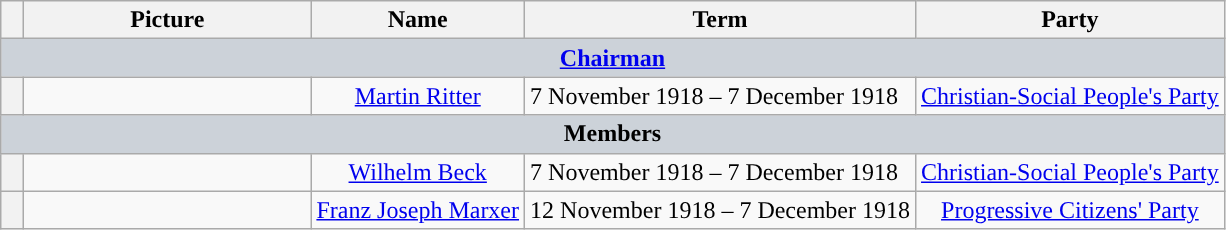<table class="wikitable" style="text-align:center">
<tr>
<th style="width: 0.5em"></th>
<th style="width: 11.5em"><strong>Picture</strong></th>
<th>Name</th>
<th>Term</th>
<th>Party</th>
</tr>
<tr>
<th colspan="5" style="background:#CCD2D9"><a href='#'>Chairman</a></th>
</tr>
<tr>
<th style="background:"></th>
<td></td>
<td><a href='#'>Martin Ritter</a></td>
<td style="text-align:left">7 November 1918 – 7 December 1918</td>
<td><a href='#'>Christian-Social People's Party</a></td>
</tr>
<tr>
<th colspan="5" style="background:#CCD2D9">Members</th>
</tr>
<tr>
<th style="background:"></th>
<td></td>
<td><a href='#'>Wilhelm Beck</a></td>
<td style="text-align:left">7 November 1918 – 7 December 1918</td>
<td><a href='#'>Christian-Social People's Party</a></td>
</tr>
<tr>
<th style="background:"></th>
<td></td>
<td><a href='#'>Franz Joseph Marxer</a></td>
<td style="text-align:left">12 November 1918 – 7 December 1918</td>
<td><a href='#'>Progressive Citizens' Party</a></td>
</tr>
</table>
